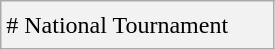<table class="wikitable">
<tr bgcolor=#f2f2f2>
<td width=175 height=25># National Tournament</td>
</tr>
</table>
